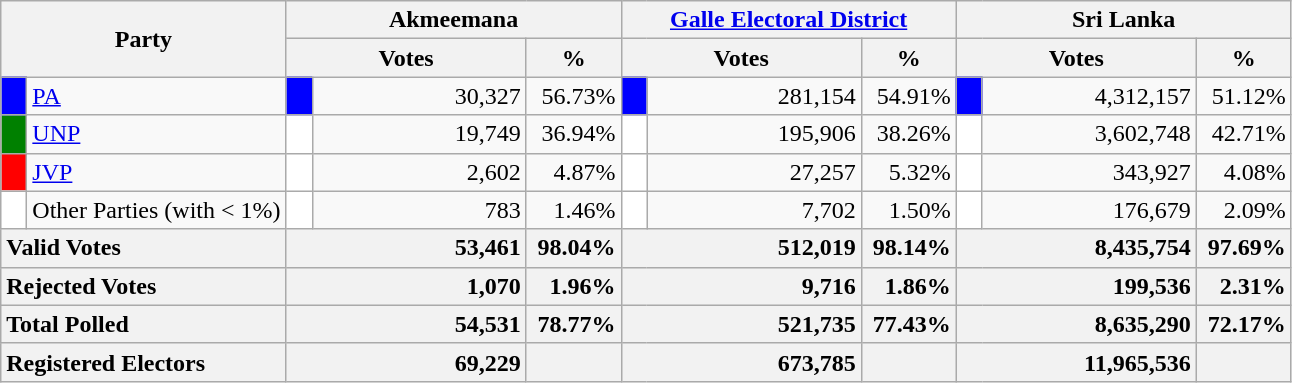<table class="wikitable">
<tr>
<th colspan="2" width="144px"rowspan="2">Party</th>
<th colspan="3" width="216px">Akmeemana</th>
<th colspan="3" width="216px"><a href='#'>Galle Electoral District</a></th>
<th colspan="3" width="216px">Sri Lanka</th>
</tr>
<tr>
<th colspan="2" width="144px">Votes</th>
<th>%</th>
<th colspan="2" width="144px">Votes</th>
<th>%</th>
<th colspan="2" width="144px">Votes</th>
<th>%</th>
</tr>
<tr>
<td style="background-color:blue;" width="10px"></td>
<td style="text-align:left;"><a href='#'>PA</a></td>
<td style="background-color:blue;" width="10px"></td>
<td style="text-align:right;">30,327</td>
<td style="text-align:right;">56.73%</td>
<td style="background-color:blue;" width="10px"></td>
<td style="text-align:right;">281,154</td>
<td style="text-align:right;">54.91%</td>
<td style="background-color:blue;" width="10px"></td>
<td style="text-align:right;">4,312,157</td>
<td style="text-align:right;">51.12%</td>
</tr>
<tr>
<td style="background-color:green;" width="10px"></td>
<td style="text-align:left;"><a href='#'>UNP</a></td>
<td style="background-color:white;" width="10px"></td>
<td style="text-align:right;">19,749</td>
<td style="text-align:right;">36.94%</td>
<td style="background-color:white;" width="10px"></td>
<td style="text-align:right;">195,906</td>
<td style="text-align:right;">38.26%</td>
<td style="background-color:white;" width="10px"></td>
<td style="text-align:right;">3,602,748</td>
<td style="text-align:right;">42.71%</td>
</tr>
<tr>
<td style="background-color:red;" width="10px"></td>
<td style="text-align:left;"><a href='#'>JVP</a></td>
<td style="background-color:white;" width="10px"></td>
<td style="text-align:right;">2,602</td>
<td style="text-align:right;">4.87%</td>
<td style="background-color:white;" width="10px"></td>
<td style="text-align:right;">27,257</td>
<td style="text-align:right;">5.32%</td>
<td style="background-color:white;" width="10px"></td>
<td style="text-align:right;">343,927</td>
<td style="text-align:right;">4.08%</td>
</tr>
<tr>
<td style="background-color:white;" width="10px"></td>
<td style="text-align:left;">Other Parties (with < 1%)</td>
<td style="background-color:white;" width="10px"></td>
<td style="text-align:right;">783</td>
<td style="text-align:right;">1.46%</td>
<td style="background-color:white;" width="10px"></td>
<td style="text-align:right;">7,702</td>
<td style="text-align:right;">1.50%</td>
<td style="background-color:white;" width="10px"></td>
<td style="text-align:right;">176,679</td>
<td style="text-align:right;">2.09%</td>
</tr>
<tr>
<th colspan="2" width="144px"style="text-align:left;">Valid Votes</th>
<th style="text-align:right;"colspan="2" width="144px">53,461</th>
<th style="text-align:right;">98.04%</th>
<th style="text-align:right;"colspan="2" width="144px">512,019</th>
<th style="text-align:right;">98.14%</th>
<th style="text-align:right;"colspan="2" width="144px">8,435,754</th>
<th style="text-align:right;">97.69%</th>
</tr>
<tr>
<th colspan="2" width="144px"style="text-align:left;">Rejected Votes</th>
<th style="text-align:right;"colspan="2" width="144px">1,070</th>
<th style="text-align:right;">1.96%</th>
<th style="text-align:right;"colspan="2" width="144px">9,716</th>
<th style="text-align:right;">1.86%</th>
<th style="text-align:right;"colspan="2" width="144px">199,536</th>
<th style="text-align:right;">2.31%</th>
</tr>
<tr>
<th colspan="2" width="144px"style="text-align:left;">Total Polled</th>
<th style="text-align:right;"colspan="2" width="144px">54,531</th>
<th style="text-align:right;">78.77%</th>
<th style="text-align:right;"colspan="2" width="144px">521,735</th>
<th style="text-align:right;">77.43%</th>
<th style="text-align:right;"colspan="2" width="144px">8,635,290</th>
<th style="text-align:right;">72.17%</th>
</tr>
<tr>
<th colspan="2" width="144px"style="text-align:left;">Registered Electors</th>
<th style="text-align:right;"colspan="2" width="144px">69,229</th>
<th></th>
<th style="text-align:right;"colspan="2" width="144px">673,785</th>
<th></th>
<th style="text-align:right;"colspan="2" width="144px">11,965,536</th>
<th></th>
</tr>
</table>
